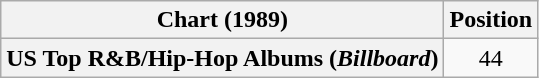<table class="wikitable plainrowheaders" style="text-align:center">
<tr>
<th scope="col">Chart (1989)</th>
<th scope="col">Position</th>
</tr>
<tr>
<th scope="row">US Top R&B/Hip-Hop Albums (<em>Billboard</em>)</th>
<td>44</td>
</tr>
</table>
